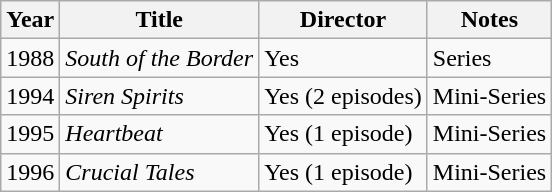<table class="wikitable">
<tr>
<th>Year</th>
<th>Title</th>
<th>Director</th>
<th>Notes</th>
</tr>
<tr>
<td>1988</td>
<td><em>South of the Border</em></td>
<td>Yes</td>
<td>Series</td>
</tr>
<tr>
<td>1994</td>
<td><em>Siren Spirits</em></td>
<td>Yes (2 episodes)</td>
<td>Mini-Series</td>
</tr>
<tr>
<td>1995</td>
<td><em>Heartbeat</em></td>
<td>Yes (1 episode)</td>
<td>Mini-Series</td>
</tr>
<tr>
<td>1996</td>
<td><em>Crucial Tales</em></td>
<td>Yes (1 episode)</td>
<td>Mini-Series</td>
</tr>
</table>
